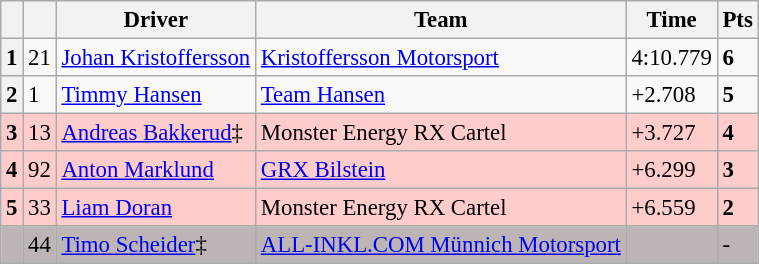<table class="wikitable" style="font-size:95%">
<tr>
<th></th>
<th></th>
<th>Driver</th>
<th>Team</th>
<th>Time</th>
<th>Pts</th>
</tr>
<tr>
<th>1</th>
<td>21</td>
<td> <a href='#'>Johan Kristoffersson</a></td>
<td><a href='#'>Kristoffersson Motorsport</a></td>
<td>4:10.779</td>
<td><strong>6</strong></td>
</tr>
<tr>
<th>2</th>
<td>1</td>
<td> <a href='#'>Timmy Hansen</a></td>
<td><a href='#'>Team Hansen</a></td>
<td>+2.708</td>
<td><strong>5</strong></td>
</tr>
<tr>
<th style="background:#ffcccc;">3</th>
<td style="background:#ffcccc;">13</td>
<td style="background:#ffcccc;"> <a href='#'>Andreas Bakkerud</a>‡</td>
<td style="background:#ffcccc;">Monster Energy RX Cartel</td>
<td style="background:#ffcccc;">+3.727</td>
<td style="background:#ffcccc;"><strong>4</strong></td>
</tr>
<tr>
<th style="background:#ffcccc;">4</th>
<td style="background:#ffcccc;">92</td>
<td style="background:#ffcccc;"> <a href='#'>Anton Marklund</a></td>
<td style="background:#ffcccc;"><a href='#'>GRX Bilstein</a></td>
<td style="background:#ffcccc;">+6.299</td>
<td style="background:#ffcccc;"><strong>3</strong></td>
</tr>
<tr>
<th style="background:#ffcccc;">5</th>
<td style="background:#ffcccc;">33</td>
<td style="background:#ffcccc;"> <a href='#'>Liam Doran</a></td>
<td style="background:#ffcccc;">Monster Energy RX Cartel</td>
<td style="background:#ffcccc;">+6.559</td>
<td style="background:#ffcccc;"><strong>2</strong></td>
</tr>
<tr>
<th style="background:#bdb5b5;"><strong></strong></th>
<td style="background:#bdb5b5;">44</td>
<td style="background:#bdb5b5;"> <a href='#'>Timo Scheider</a>‡</td>
<td style="background:#bdb5b5;"><a href='#'>ALL-INKL.COM Münnich Motorsport</a></td>
<td style="background:#bdb5b5;"><strong></strong></td>
<td style="background:#bdb5b5;">-</td>
</tr>
</table>
